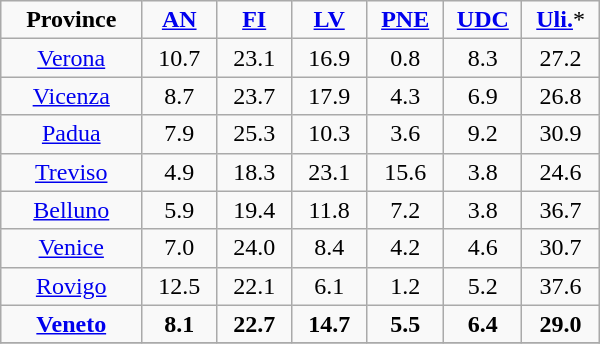<table class="wikitable" style="text-align:center; width:400px">
<tr>
<td style="width:100px"><strong>Province</strong></td>
<td style="width:50px"><strong><a href='#'>AN</a></strong></td>
<td style="width:50px"><strong><a href='#'>FI</a></strong></td>
<td style="width:50px"><strong><a href='#'>LV</a></strong></td>
<td style="width:50px"><strong><a href='#'>PNE</a></strong></td>
<td style="width:50px"><strong><a href='#'>UDC</a></strong></td>
<td style="width:50px"><strong><a href='#'>Uli.</a></strong>*</td>
</tr>
<tr>
<td><a href='#'>Verona</a></td>
<td>10.7</td>
<td>23.1</td>
<td>16.9</td>
<td>0.8</td>
<td>8.3</td>
<td>27.2</td>
</tr>
<tr>
<td><a href='#'>Vicenza</a></td>
<td>8.7</td>
<td>23.7</td>
<td>17.9</td>
<td>4.3</td>
<td>6.9</td>
<td>26.8</td>
</tr>
<tr>
<td><a href='#'>Padua</a></td>
<td>7.9</td>
<td>25.3</td>
<td>10.3</td>
<td>3.6</td>
<td>9.2</td>
<td>30.9</td>
</tr>
<tr>
<td><a href='#'>Treviso</a></td>
<td>4.9</td>
<td>18.3</td>
<td>23.1</td>
<td>15.6</td>
<td>3.8</td>
<td>24.6</td>
</tr>
<tr>
<td><a href='#'>Belluno</a></td>
<td>5.9</td>
<td>19.4</td>
<td>11.8</td>
<td>7.2</td>
<td>3.8</td>
<td>36.7</td>
</tr>
<tr>
<td><a href='#'>Venice</a></td>
<td>7.0</td>
<td>24.0</td>
<td>8.4</td>
<td>4.2</td>
<td>4.6</td>
<td>30.7</td>
</tr>
<tr>
<td><a href='#'>Rovigo</a></td>
<td>12.5</td>
<td>22.1</td>
<td>6.1</td>
<td>1.2</td>
<td>5.2</td>
<td>37.6</td>
</tr>
<tr>
<td><strong><a href='#'>Veneto</a></strong></td>
<td><strong>8.1</strong></td>
<td><strong>22.7</strong></td>
<td><strong>14.7</strong></td>
<td><strong>5.5</strong></td>
<td><strong>6.4</strong></td>
<td><strong>29.0</strong></td>
</tr>
<tr>
</tr>
</table>
